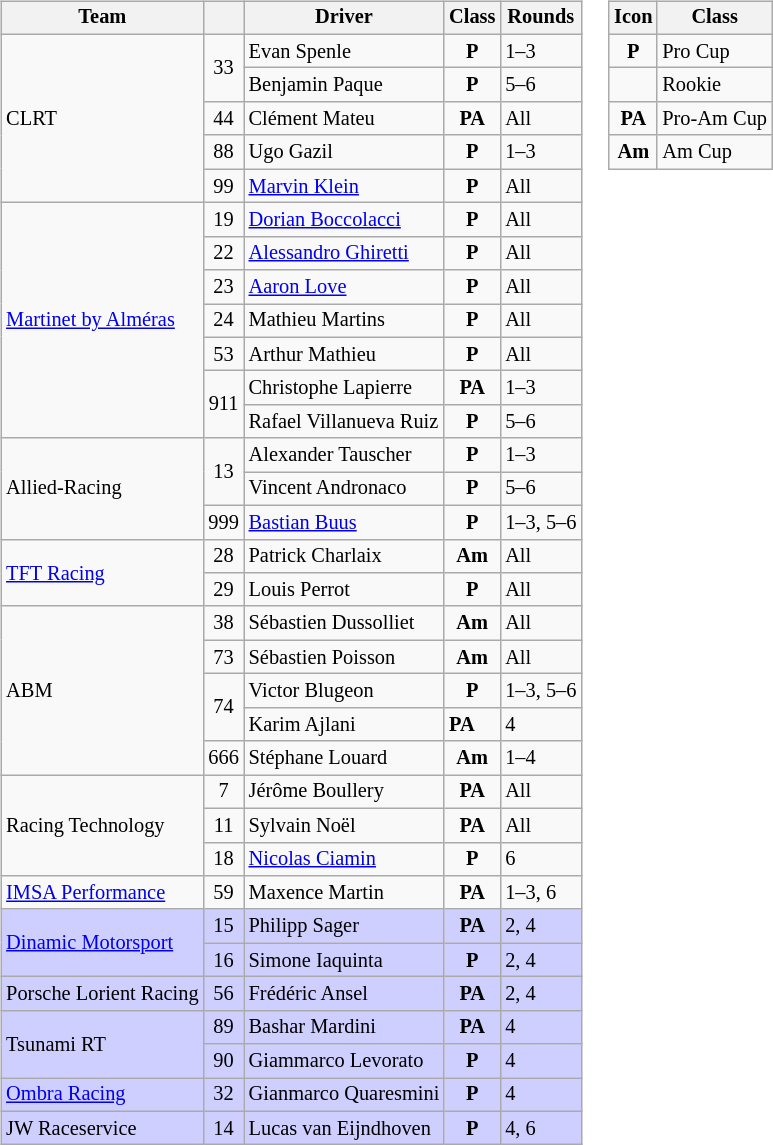<table>
<tr>
<td><br><table class="wikitable" style="font-size: 85%;">
<tr>
<th>Team</th>
<th></th>
<th>Driver</th>
<th>Class</th>
<th>Rounds</th>
</tr>
<tr>
<td rowspan=5> CLRT</td>
<td rowspan="2" align=center>33</td>
<td> Evan Spenle</td>
<td align=center><strong><span>P</span></strong></td>
<td>1–3</td>
</tr>
<tr>
<td> Benjamin Paque</td>
<td align=center><strong><span>P</span></strong></td>
<td>5–6</td>
</tr>
<tr>
<td align=center>44</td>
<td> Clément Mateu</td>
<td align=center><strong><span>PA</span></strong></td>
<td>All</td>
</tr>
<tr>
<td align=center>88</td>
<td> Ugo Gazil</td>
<td align=center><strong><span>P</span></strong></td>
<td>1–3</td>
</tr>
<tr>
<td align=center>99</td>
<td> <a href='#'>Marvin Klein</a></td>
<td align=center><strong><span>P</span></strong></td>
<td>All</td>
</tr>
<tr>
<td rowspan=7> <a href='#'>Martinet by Alméras</a></td>
<td align=center>19</td>
<td> <a href='#'>Dorian Boccolacci</a></td>
<td align=center><strong><span>P</span></strong></td>
<td>All</td>
</tr>
<tr>
<td align=center>22</td>
<td> <a href='#'>Alessandro Ghiretti</a></td>
<td align=center><strong><span>P</span></strong></td>
<td>All</td>
</tr>
<tr>
<td align=center>23</td>
<td> <a href='#'>Aaron Love</a></td>
<td align=center><strong><span>P</span></strong></td>
<td>All</td>
</tr>
<tr>
<td align=center>24</td>
<td> Mathieu Martins</td>
<td align=center><strong><span>P</span></strong> </td>
<td>All</td>
</tr>
<tr>
<td align=center>53</td>
<td> Arthur Mathieu</td>
<td align=center><strong><span>P</span></strong></td>
<td>All</td>
</tr>
<tr>
<td rowspan="2" align=center>911</td>
<td> Christophe Lapierre</td>
<td align=center><strong><span>PA</span></strong></td>
<td>1–3</td>
</tr>
<tr>
<td> Rafael Villanueva Ruiz</td>
<td align=center><strong><span>P</span></strong></td>
<td>5–6</td>
</tr>
<tr>
<td rowspan=3> Allied-Racing</td>
<td rowspan="2" align=center>13</td>
<td> Alexander Tauscher</td>
<td align=center><strong><span>P</span></strong> </td>
<td>1–3</td>
</tr>
<tr>
<td> Vincent Andronaco</td>
<td align=center><strong><span>P</span></strong></td>
<td>5–6</td>
</tr>
<tr>
<td align=center>999</td>
<td> <a href='#'>Bastian Buus</a></td>
<td align=center><strong><span>P</span></strong></td>
<td>1–3, 5–6</td>
</tr>
<tr>
<td rowspan=2> <a href='#'>TFT Racing</a></td>
<td align=center>28</td>
<td> Patrick Charlaix</td>
<td align=center><strong><span>Am</span></strong></td>
<td>All</td>
</tr>
<tr>
<td align=center>29</td>
<td> Louis Perrot</td>
<td align=center><strong><span>P</span></strong></td>
<td>All</td>
</tr>
<tr>
<td rowspan=5> ABM</td>
<td align=center>38</td>
<td> Sébastien Dussolliet</td>
<td align=center><strong><span>Am</span></strong></td>
<td>All</td>
</tr>
<tr>
<td align=center>73</td>
<td> Sébastien Poisson</td>
<td align=center><strong><span>Am</span></strong></td>
<td>All</td>
</tr>
<tr>
<td rowspan="2" align=center>74</td>
<td> Victor Blugeon</td>
<td align=center><strong><span>P</span></strong></td>
<td>1–3, 5–6</td>
</tr>
<tr>
<td> Karim Ajlani</td>
<td><strong><span>PA</span></strong></td>
<td>4</td>
</tr>
<tr>
<td align=center>666</td>
<td> Stéphane Louard</td>
<td align=center><strong><span>Am</span></strong></td>
<td>1–4</td>
</tr>
<tr>
<td rowspan=3> Racing Technology</td>
<td align=center>7</td>
<td> Jérôme Boullery</td>
<td align=center><strong><span>PA</span></strong></td>
<td>All</td>
</tr>
<tr>
<td align=center>11</td>
<td> Sylvain Noël</td>
<td align=center><strong><span>PA</span></strong></td>
<td>All</td>
</tr>
<tr>
<td align=center>18</td>
<td> <a href='#'>Nicolas Ciamin</a></td>
<td align=center><strong><span>P</span></strong></td>
<td>6</td>
</tr>
<tr>
<td> <a href='#'>IMSA Performance</a></td>
<td align=center>59</td>
<td> Maxence Martin</td>
<td align=center><strong><span>PA</span></strong></td>
<td>1–3, 6</td>
</tr>
<tr>
<td rowspan=2 style="background-color:#CFCFFF"> <a href='#'>Dinamic Motorsport</a></td>
<td style="background-color:#CFCFFF" align=center>15</td>
<td style="background-color:#CFCFFF"> Philipp Sager</td>
<td style="background-color:#CFCFFF" align=center><strong><span>PA</span></strong></td>
<td style="background-color:#CFCFFF">2, 4</td>
</tr>
<tr>
<td style="background-color:#CFCFFF" align=center>16</td>
<td style="background-color:#CFCFFF"> Simone Iaquinta</td>
<td style="background-color:#CFCFFF" align=center><strong><span>P</span></strong></td>
<td style="background-color:#CFCFFF">2, 4</td>
</tr>
<tr>
<td style="background-color:#CFCFFF"> Porsche Lorient Racing</td>
<td style="background-color:#CFCFFF" align=center>56</td>
<td style="background-color:#CFCFFF"> Frédéric Ansel</td>
<td style="background-color:#CFCFFF" align=center><strong><span>PA</span></strong></td>
<td style="background-color:#CFCFFF">2, 4</td>
</tr>
<tr>
<td rowspan=2 style="background-color:#CFCFFF"> Tsunami RT</td>
<td style="background-color:#CFCFFF" align=center>89</td>
<td style="background-color:#CFCFFF"> Bashar Mardini</td>
<td style="background-color:#CFCFFF" align=center><strong><span>PA</span></strong></td>
<td style="background-color:#CFCFFF">4</td>
</tr>
<tr>
<td style="background-color:#CFCFFF" align=center>90</td>
<td style="background-color:#CFCFFF"> Giammarco Levorato</td>
<td style="background-color:#CFCFFF" align=center><strong><span>P</span></strong></td>
<td style="background-color:#CFCFFF">4</td>
</tr>
<tr>
<td style="background-color:#CFCFFF"> <a href='#'>Ombra Racing</a></td>
<td style="background-color:#CFCFFF" align=center>32</td>
<td style="background-color:#CFCFFF"> Gianmarco Quaresmini</td>
<td style="background-color:#CFCFFF" align=center><strong><span>P</span></strong></td>
<td style="background-color:#CFCFFF">4</td>
</tr>
<tr>
<td style="background-color:#CFCFFF"> JW Raceservice</td>
<td style="background-color:#CFCFFF" align=center>14</td>
<td style="background-color:#CFCFFF"> Lucas van Eijndhoven</td>
<td style="background-color:#CFCFFF" align=center><strong><span>P</span></strong></td>
<td style="background-color:#CFCFFF">4, 6</td>
</tr>
</table>
</td>
<td valign="top"><br><table class="wikitable" style="font-size: 85%;">
<tr>
<th>Icon</th>
<th>Class</th>
</tr>
<tr>
<td align=center><strong><span>P</span></strong></td>
<td>Pro Cup</td>
</tr>
<tr>
<td align=center></td>
<td>Rookie</td>
</tr>
<tr>
<td align=center><strong><span>PA</span></strong></td>
<td>Pro-Am Cup</td>
</tr>
<tr>
<td align=center><strong><span>Am</span></strong></td>
<td>Am Cup</td>
</tr>
</table>
</td>
</tr>
</table>
